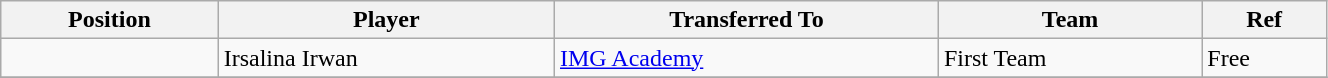<table class="wikitable sortable" style="width:70%; text-align:center; font-size:100%; text-align:left;">
<tr>
<th>Position</th>
<th>Player</th>
<th>Transferred To</th>
<th>Team</th>
<th>Ref</th>
</tr>
<tr>
<td></td>
<td> Irsalina Irwan</td>
<td> <a href='#'>IMG Academy</a></td>
<td>First Team</td>
<td>Free </td>
</tr>
<tr>
</tr>
</table>
